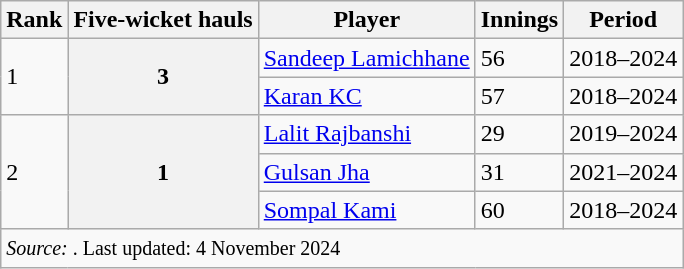<table class="wikitable">
<tr>
<th>Rank</th>
<th>Five-wicket hauls</th>
<th>Player</th>
<th>Innings</th>
<th>Period</th>
</tr>
<tr>
<td rowspan="2">1</td>
<th rowspan="2">3</th>
<td><a href='#'>Sandeep Lamichhane</a></td>
<td>56</td>
<td>2018–2024</td>
</tr>
<tr>
<td><a href='#'>Karan KC</a></td>
<td>57</td>
<td>2018–2024</td>
</tr>
<tr>
<td rowspan="3">2</td>
<th rowspan="3">1</th>
<td><a href='#'>Lalit Rajbanshi</a></td>
<td>29</td>
<td>2019–2024</td>
</tr>
<tr>
<td><a href='#'>Gulsan Jha</a></td>
<td>31</td>
<td>2021–2024</td>
</tr>
<tr>
<td><a href='#'>Sompal Kami</a></td>
<td>60</td>
<td>2018–2024</td>
</tr>
<tr>
<td colspan="5"><small><em>Source: </em>. Last updated: 4 November 2024</small></td>
</tr>
</table>
